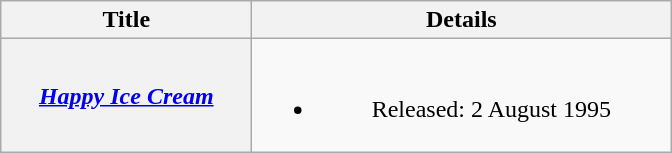<table class="wikitable plainrowheaders" style="text-align:center;" border="1">
<tr>
<th scope="col" rowspan="1" style="width:10em;">Title</th>
<th scope="col" rowspan="1" style="width:17em;">Details</th>
</tr>
<tr>
<th scope="row"><em><a href='#'>Happy Ice Cream</a></em></th>
<td><br><ul><li>Released: 2 August 1995</li></ul></td>
</tr>
</table>
